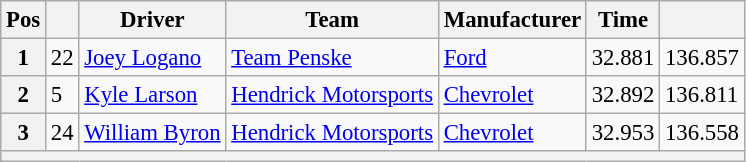<table class="wikitable" style="font-size:95%">
<tr>
<th>Pos</th>
<th></th>
<th>Driver</th>
<th>Team</th>
<th>Manufacturer</th>
<th>Time</th>
<th></th>
</tr>
<tr>
<th>1</th>
<td>22</td>
<td><a href='#'>Joey Logano</a></td>
<td><a href='#'>Team Penske</a></td>
<td><a href='#'>Ford</a></td>
<td>32.881</td>
<td>136.857</td>
</tr>
<tr>
<th>2</th>
<td>5</td>
<td><a href='#'>Kyle Larson</a></td>
<td><a href='#'>Hendrick Motorsports</a></td>
<td><a href='#'>Chevrolet</a></td>
<td>32.892</td>
<td>136.811</td>
</tr>
<tr>
<th>3</th>
<td>24</td>
<td><a href='#'>William Byron</a></td>
<td><a href='#'>Hendrick Motorsports</a></td>
<td><a href='#'>Chevrolet</a></td>
<td>32.953</td>
<td>136.558</td>
</tr>
<tr>
<th colspan="7"></th>
</tr>
</table>
